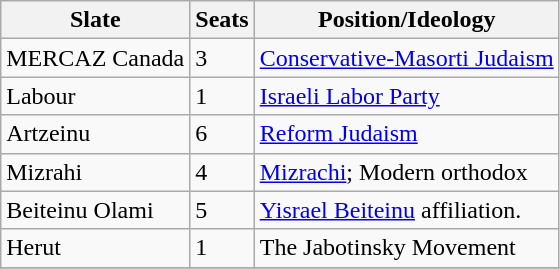<table class="wikitable sortable">
<tr>
<th>Slate</th>
<th>Seats </th>
<th>Position/Ideology</th>
</tr>
<tr>
<td>MERCAZ Canada</td>
<td>3</td>
<td><a href='#'>Conservative-Masorti Judaism</a></td>
</tr>
<tr>
<td>Labour</td>
<td>1</td>
<td><a href='#'>Israeli Labor Party</a></td>
</tr>
<tr>
<td>Artzeinu</td>
<td>6</td>
<td><a href='#'>Reform Judaism</a></td>
</tr>
<tr>
<td>Mizrahi</td>
<td>4</td>
<td><a href='#'>Mizrachi</a>; Modern orthodox</td>
</tr>
<tr>
<td>Beiteinu Olami</td>
<td>5</td>
<td><a href='#'>Yisrael Beiteinu</a> affiliation.</td>
</tr>
<tr>
<td>Herut</td>
<td>1</td>
<td>The Jabotinsky Movement</td>
</tr>
<tr |->
</tr>
</table>
